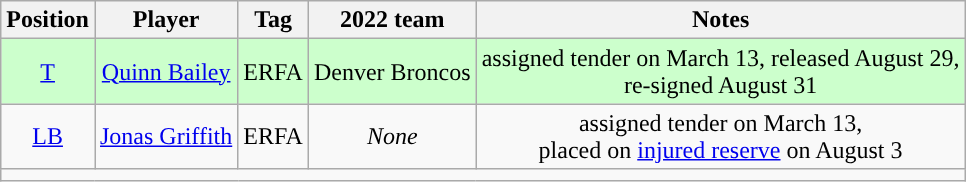<table class="wikitable" style="text-align:center">
<tr>
<th>Position</th>
<th>Player</th>
<th>Tag</th>
<th>2022 team</th>
<th>Notes</th>
</tr>
<tr style="background:#cfc">
<td><a href='#'>T</a></td>
<td><a href='#'>Quinn Bailey</a></td>
<td>ERFA</td>
<td>Denver Broncos</td>
<td>assigned tender on March 13, released August 29,<br>re-signed August 31</td>
</tr>
<tr style="background:#">
<td><a href='#'>LB</a></td>
<td><a href='#'>Jonas Griffith</a></td>
<td>ERFA</td>
<td><em>None</em></td>
<td>assigned tender on March 13,<br>placed on <a href='#'>injured reserve</a> on August 3</td>
</tr>
<tr>
<td colspan=5></td>
</tr>
</table>
